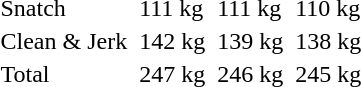<table>
<tr>
<td>Snatch</td>
<td></td>
<td>111 kg</td>
<td></td>
<td>111 kg</td>
<td></td>
<td>110 kg</td>
</tr>
<tr>
<td>Clean & Jerk</td>
<td></td>
<td>142 kg</td>
<td></td>
<td>139 kg</td>
<td></td>
<td>138 kg</td>
</tr>
<tr>
<td>Total</td>
<td></td>
<td>247 kg</td>
<td></td>
<td>246 kg</td>
<td></td>
<td>245 kg</td>
</tr>
</table>
